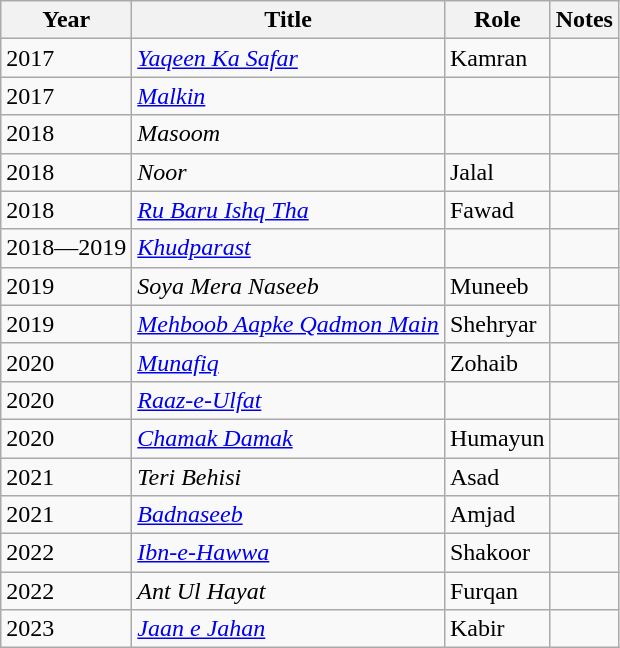<table class="wikitable">
<tr>
<th>Year</th>
<th>Title</th>
<th>Role</th>
<th>Notes</th>
</tr>
<tr>
<td>2017</td>
<td><em><a href='#'>Yaqeen Ka Safar</a></em></td>
<td>Kamran</td>
<td></td>
</tr>
<tr>
<td>2017</td>
<td><em><a href='#'>Malkin</a></em></td>
<td></td>
<td></td>
</tr>
<tr>
<td>2018</td>
<td><em>Masoom</em></td>
<td></td>
<td></td>
</tr>
<tr>
<td>2018</td>
<td><em>Noor</em></td>
<td>Jalal</td>
<td></td>
</tr>
<tr>
<td>2018</td>
<td><em><a href='#'>Ru Baru Ishq Tha</a></em></td>
<td>Fawad</td>
<td></td>
</tr>
<tr>
<td>2018—2019</td>
<td><em><a href='#'>Khudparast</a></em></td>
<td></td>
<td></td>
</tr>
<tr>
<td>2019</td>
<td><em>Soya Mera Naseeb</em></td>
<td>Muneeb</td>
<td></td>
</tr>
<tr>
<td>2019</td>
<td><em><a href='#'>Mehboob Aapke Qadmon Main</a></em></td>
<td>Shehryar</td>
<td></td>
</tr>
<tr>
<td>2020</td>
<td><em><a href='#'>Munafiq</a></em></td>
<td>Zohaib</td>
<td></td>
</tr>
<tr>
<td>2020</td>
<td><em><a href='#'>Raaz-e-Ulfat</a></em></td>
<td></td>
<td></td>
</tr>
<tr>
<td>2020</td>
<td><em><a href='#'>Chamak Damak</a></em></td>
<td>Humayun</td>
<td></td>
</tr>
<tr>
<td>2021</td>
<td><em>Teri Behisi</em></td>
<td>Asad</td>
<td></td>
</tr>
<tr>
<td>2021</td>
<td><em><a href='#'>Badnaseeb</a></em></td>
<td>Amjad</td>
<td></td>
</tr>
<tr>
<td>2022</td>
<td><em><a href='#'>Ibn-e-Hawwa</a></em></td>
<td>Shakoor</td>
<td></td>
</tr>
<tr>
<td>2022</td>
<td><em>Ant Ul Hayat</em></td>
<td>Furqan</td>
<td></td>
</tr>
<tr>
<td>2023</td>
<td><em><a href='#'>Jaan e Jahan</a></em></td>
<td>Kabir</td>
<td></td>
</tr>
</table>
